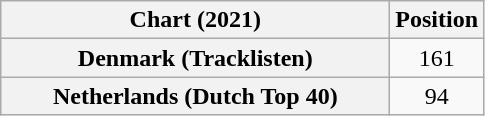<table class="wikitable sortable plainrowheaders" style="text-align:center">
<tr>
<th scope="col" style="width:189pt">Chart (2021)</th>
<th scope="col">Position</th>
</tr>
<tr>
<th scope="row">Denmark (Tracklisten)</th>
<td>161</td>
</tr>
<tr>
<th scope="row">Netherlands (Dutch Top 40)</th>
<td>94</td>
</tr>
</table>
